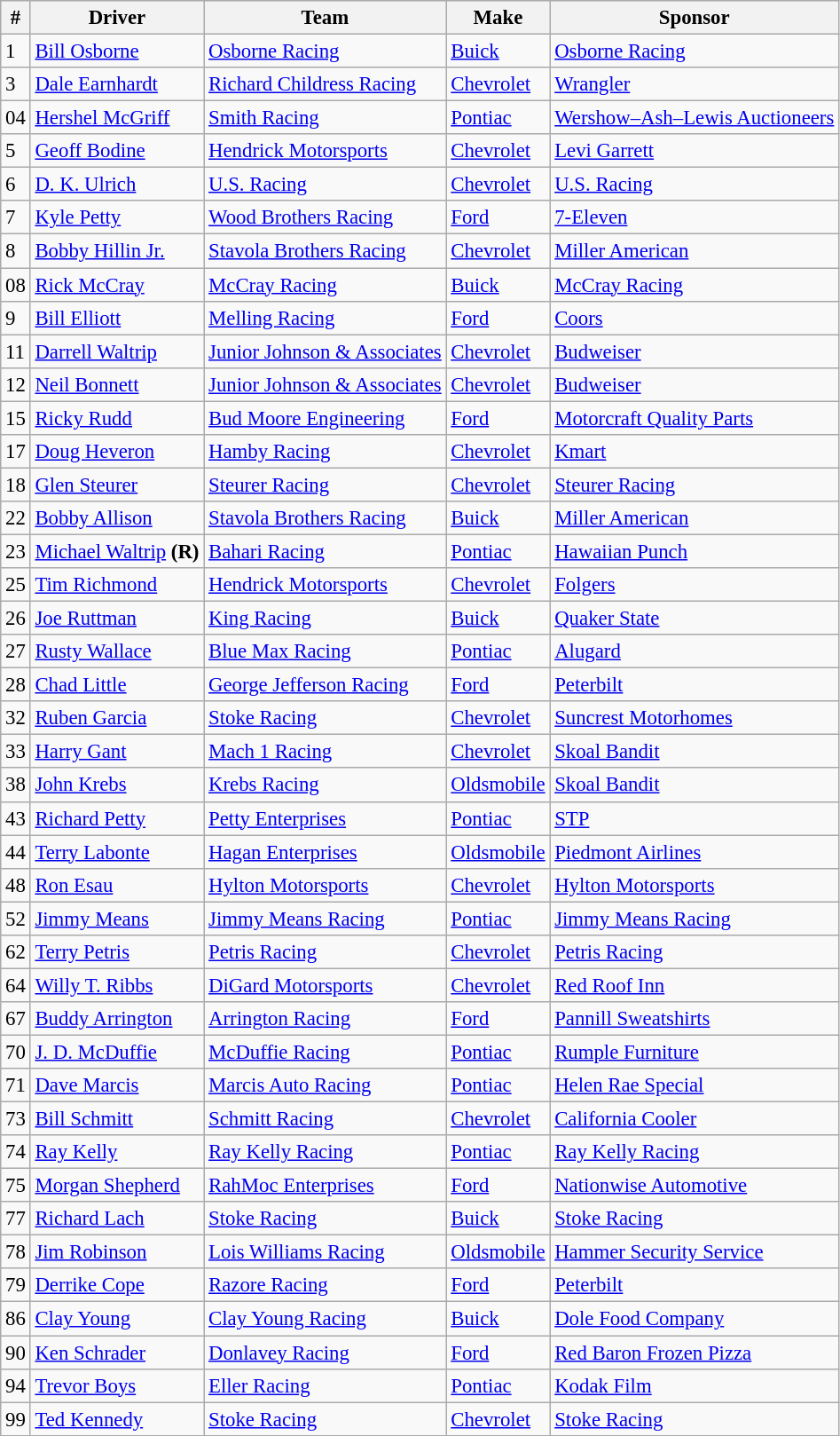<table class="wikitable" style="font-size:95%">
<tr>
<th>#</th>
<th>Driver</th>
<th>Team</th>
<th>Make</th>
<th>Sponsor</th>
</tr>
<tr>
<td>1</td>
<td><a href='#'>Bill Osborne</a></td>
<td><a href='#'>Osborne Racing</a></td>
<td><a href='#'>Buick</a></td>
<td><a href='#'>Osborne Racing</a></td>
</tr>
<tr>
<td>3</td>
<td><a href='#'>Dale Earnhardt</a></td>
<td><a href='#'>Richard Childress Racing</a></td>
<td><a href='#'>Chevrolet</a></td>
<td><a href='#'>Wrangler</a></td>
</tr>
<tr>
<td>04</td>
<td><a href='#'>Hershel McGriff</a></td>
<td><a href='#'>Smith Racing</a></td>
<td><a href='#'>Pontiac</a></td>
<td><a href='#'>Wershow–Ash–Lewis Auctioneers</a></td>
</tr>
<tr>
<td>5</td>
<td><a href='#'>Geoff Bodine</a></td>
<td><a href='#'>Hendrick Motorsports</a></td>
<td><a href='#'>Chevrolet</a></td>
<td><a href='#'>Levi Garrett</a></td>
</tr>
<tr>
<td>6</td>
<td><a href='#'>D. K. Ulrich</a></td>
<td><a href='#'>U.S. Racing</a></td>
<td><a href='#'>Chevrolet</a></td>
<td><a href='#'>U.S. Racing</a></td>
</tr>
<tr>
<td>7</td>
<td><a href='#'>Kyle Petty</a></td>
<td><a href='#'>Wood Brothers Racing</a></td>
<td><a href='#'>Ford</a></td>
<td><a href='#'>7-Eleven</a></td>
</tr>
<tr>
<td>8</td>
<td><a href='#'>Bobby Hillin Jr.</a></td>
<td><a href='#'>Stavola Brothers Racing</a></td>
<td><a href='#'>Chevrolet</a></td>
<td><a href='#'>Miller American</a></td>
</tr>
<tr>
<td>08</td>
<td><a href='#'>Rick McCray</a></td>
<td><a href='#'>McCray Racing</a></td>
<td><a href='#'>Buick</a></td>
<td><a href='#'>McCray Racing</a></td>
</tr>
<tr>
<td>9</td>
<td><a href='#'>Bill Elliott</a></td>
<td><a href='#'>Melling Racing</a></td>
<td><a href='#'>Ford</a></td>
<td><a href='#'>Coors</a></td>
</tr>
<tr>
<td>11</td>
<td><a href='#'>Darrell Waltrip</a></td>
<td><a href='#'>Junior Johnson & Associates</a></td>
<td><a href='#'>Chevrolet</a></td>
<td><a href='#'>Budweiser</a></td>
</tr>
<tr>
<td>12</td>
<td><a href='#'>Neil Bonnett</a></td>
<td><a href='#'>Junior Johnson & Associates</a></td>
<td><a href='#'>Chevrolet</a></td>
<td><a href='#'>Budweiser</a></td>
</tr>
<tr>
<td>15</td>
<td><a href='#'>Ricky Rudd</a></td>
<td><a href='#'>Bud Moore Engineering</a></td>
<td><a href='#'>Ford</a></td>
<td><a href='#'>Motorcraft Quality Parts</a></td>
</tr>
<tr>
<td>17</td>
<td><a href='#'>Doug Heveron</a></td>
<td><a href='#'>Hamby Racing</a></td>
<td><a href='#'>Chevrolet</a></td>
<td><a href='#'>Kmart</a></td>
</tr>
<tr>
<td>18</td>
<td><a href='#'>Glen Steurer</a></td>
<td><a href='#'>Steurer Racing</a></td>
<td><a href='#'>Chevrolet</a></td>
<td><a href='#'>Steurer Racing</a></td>
</tr>
<tr>
<td>22</td>
<td><a href='#'>Bobby Allison</a></td>
<td><a href='#'>Stavola Brothers Racing</a></td>
<td><a href='#'>Buick</a></td>
<td><a href='#'>Miller American</a></td>
</tr>
<tr>
<td>23</td>
<td><a href='#'>Michael Waltrip</a> <strong>(R)</strong></td>
<td><a href='#'>Bahari Racing</a></td>
<td><a href='#'>Pontiac</a></td>
<td><a href='#'>Hawaiian Punch</a></td>
</tr>
<tr>
<td>25</td>
<td><a href='#'>Tim Richmond</a></td>
<td><a href='#'>Hendrick Motorsports</a></td>
<td><a href='#'>Chevrolet</a></td>
<td><a href='#'>Folgers</a></td>
</tr>
<tr>
<td>26</td>
<td><a href='#'>Joe Ruttman</a></td>
<td><a href='#'>King Racing</a></td>
<td><a href='#'>Buick</a></td>
<td><a href='#'>Quaker State</a></td>
</tr>
<tr>
<td>27</td>
<td><a href='#'>Rusty Wallace</a></td>
<td><a href='#'>Blue Max Racing</a></td>
<td><a href='#'>Pontiac</a></td>
<td><a href='#'>Alugard</a></td>
</tr>
<tr>
<td>28</td>
<td><a href='#'>Chad Little</a></td>
<td><a href='#'>George Jefferson Racing</a></td>
<td><a href='#'>Ford</a></td>
<td><a href='#'>Peterbilt</a></td>
</tr>
<tr>
<td>32</td>
<td><a href='#'>Ruben Garcia</a></td>
<td><a href='#'>Stoke Racing</a></td>
<td><a href='#'>Chevrolet</a></td>
<td><a href='#'>Suncrest Motorhomes</a></td>
</tr>
<tr>
<td>33</td>
<td><a href='#'>Harry Gant</a></td>
<td><a href='#'>Mach 1 Racing</a></td>
<td><a href='#'>Chevrolet</a></td>
<td><a href='#'>Skoal Bandit</a></td>
</tr>
<tr>
<td>38</td>
<td><a href='#'>John Krebs</a></td>
<td><a href='#'>Krebs Racing</a></td>
<td><a href='#'>Oldsmobile</a></td>
<td><a href='#'>Skoal Bandit</a></td>
</tr>
<tr>
<td>43</td>
<td><a href='#'>Richard Petty</a></td>
<td><a href='#'>Petty Enterprises</a></td>
<td><a href='#'>Pontiac</a></td>
<td><a href='#'>STP</a></td>
</tr>
<tr>
<td>44</td>
<td><a href='#'>Terry Labonte</a></td>
<td><a href='#'>Hagan Enterprises</a></td>
<td><a href='#'>Oldsmobile</a></td>
<td><a href='#'>Piedmont Airlines</a></td>
</tr>
<tr>
<td>48</td>
<td><a href='#'>Ron Esau</a></td>
<td><a href='#'>Hylton Motorsports</a></td>
<td><a href='#'>Chevrolet</a></td>
<td><a href='#'>Hylton Motorsports</a></td>
</tr>
<tr>
<td>52</td>
<td><a href='#'>Jimmy Means</a></td>
<td><a href='#'>Jimmy Means Racing</a></td>
<td><a href='#'>Pontiac</a></td>
<td><a href='#'>Jimmy Means Racing</a></td>
</tr>
<tr>
<td>62</td>
<td><a href='#'>Terry Petris</a></td>
<td><a href='#'>Petris Racing</a></td>
<td><a href='#'>Chevrolet</a></td>
<td><a href='#'>Petris Racing</a></td>
</tr>
<tr>
<td>64</td>
<td><a href='#'>Willy T. Ribbs</a></td>
<td><a href='#'>DiGard Motorsports</a></td>
<td><a href='#'>Chevrolet</a></td>
<td><a href='#'>Red Roof Inn</a></td>
</tr>
<tr>
<td>67</td>
<td><a href='#'>Buddy Arrington</a></td>
<td><a href='#'>Arrington Racing</a></td>
<td><a href='#'>Ford</a></td>
<td><a href='#'>Pannill Sweatshirts</a></td>
</tr>
<tr>
<td>70</td>
<td><a href='#'>J. D. McDuffie</a></td>
<td><a href='#'>McDuffie Racing</a></td>
<td><a href='#'>Pontiac</a></td>
<td><a href='#'>Rumple Furniture</a></td>
</tr>
<tr>
<td>71</td>
<td><a href='#'>Dave Marcis</a></td>
<td><a href='#'>Marcis Auto Racing</a></td>
<td><a href='#'>Pontiac</a></td>
<td><a href='#'>Helen Rae Special</a></td>
</tr>
<tr>
<td>73</td>
<td><a href='#'>Bill Schmitt</a></td>
<td><a href='#'>Schmitt Racing</a></td>
<td><a href='#'>Chevrolet</a></td>
<td><a href='#'>California Cooler</a></td>
</tr>
<tr>
<td>74</td>
<td><a href='#'>Ray Kelly</a></td>
<td><a href='#'>Ray Kelly Racing</a></td>
<td><a href='#'>Pontiac</a></td>
<td><a href='#'>Ray Kelly Racing</a></td>
</tr>
<tr>
<td>75</td>
<td><a href='#'>Morgan Shepherd</a></td>
<td><a href='#'>RahMoc Enterprises</a></td>
<td><a href='#'>Ford</a></td>
<td><a href='#'>Nationwise Automotive</a></td>
</tr>
<tr>
<td>77</td>
<td><a href='#'>Richard Lach</a></td>
<td><a href='#'>Stoke Racing</a></td>
<td><a href='#'>Buick</a></td>
<td><a href='#'>Stoke Racing</a></td>
</tr>
<tr>
<td>78</td>
<td><a href='#'>Jim Robinson</a></td>
<td><a href='#'>Lois Williams Racing</a></td>
<td><a href='#'>Oldsmobile</a></td>
<td><a href='#'>Hammer Security Service</a></td>
</tr>
<tr>
<td>79</td>
<td><a href='#'>Derrike Cope</a></td>
<td><a href='#'>Razore Racing</a></td>
<td><a href='#'>Ford</a></td>
<td><a href='#'>Peterbilt</a></td>
</tr>
<tr>
<td>86</td>
<td><a href='#'>Clay Young</a></td>
<td><a href='#'>Clay Young Racing</a></td>
<td><a href='#'>Buick</a></td>
<td><a href='#'>Dole Food Company</a></td>
</tr>
<tr>
<td>90</td>
<td><a href='#'>Ken Schrader</a></td>
<td><a href='#'>Donlavey Racing</a></td>
<td><a href='#'>Ford</a></td>
<td><a href='#'>Red Baron Frozen Pizza</a></td>
</tr>
<tr>
<td>94</td>
<td><a href='#'>Trevor Boys</a></td>
<td><a href='#'>Eller Racing</a></td>
<td><a href='#'>Pontiac</a></td>
<td><a href='#'>Kodak Film</a></td>
</tr>
<tr>
<td>99</td>
<td><a href='#'>Ted Kennedy</a></td>
<td><a href='#'>Stoke Racing</a></td>
<td><a href='#'>Chevrolet</a></td>
<td><a href='#'>Stoke Racing</a></td>
</tr>
</table>
